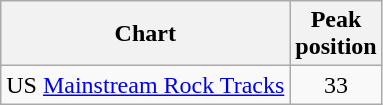<table class="wikitable">
<tr>
<th>Chart</th>
<th>Peak<br>position</th>
</tr>
<tr>
<td>US <a href='#'>Mainstream Rock Tracks</a></td>
<td align="center">33</td>
</tr>
</table>
